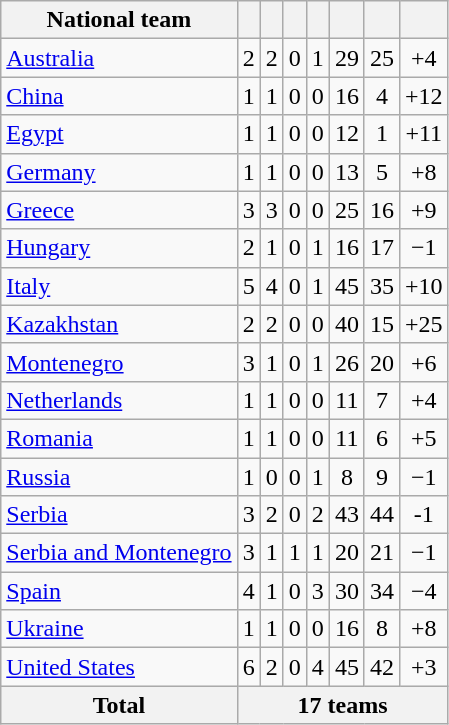<table class="wikitable" style="text-align: center;">
<tr>
<th>National team</th>
<th></th>
<th></th>
<th></th>
<th></th>
<th></th>
<th></th>
<th></th>
</tr>
<tr>
<td align="left"> <a href='#'>Australia</a></td>
<td>2</td>
<td>2</td>
<td>0</td>
<td>1</td>
<td>29</td>
<td>25</td>
<td>+4</td>
</tr>
<tr>
<td align="left"> <a href='#'>China</a></td>
<td>1</td>
<td>1</td>
<td>0</td>
<td>0</td>
<td>16</td>
<td>4</td>
<td>+12</td>
</tr>
<tr>
<td align="left"> <a href='#'>Egypt</a></td>
<td>1</td>
<td>1</td>
<td>0</td>
<td>0</td>
<td>12</td>
<td>1</td>
<td>+11</td>
</tr>
<tr>
<td align="left"> <a href='#'>Germany</a></td>
<td>1</td>
<td>1</td>
<td>0</td>
<td>0</td>
<td>13</td>
<td>5</td>
<td>+8</td>
</tr>
<tr>
<td align="left"> <a href='#'>Greece</a></td>
<td>3</td>
<td>3</td>
<td>0</td>
<td>0</td>
<td>25</td>
<td>16</td>
<td>+9</td>
</tr>
<tr>
<td align="left"> <a href='#'>Hungary</a></td>
<td>2</td>
<td>1</td>
<td>0</td>
<td>1</td>
<td>16</td>
<td>17</td>
<td>−1</td>
</tr>
<tr>
<td align="left"> <a href='#'>Italy</a></td>
<td>5</td>
<td>4</td>
<td>0</td>
<td>1</td>
<td>45</td>
<td>35</td>
<td>+10</td>
</tr>
<tr>
<td align="left"> <a href='#'>Kazakhstan</a></td>
<td>2</td>
<td>2</td>
<td>0</td>
<td>0</td>
<td>40</td>
<td>15</td>
<td>+25</td>
</tr>
<tr>
<td align="left"> <a href='#'>Montenegro</a></td>
<td>3</td>
<td>1</td>
<td>0</td>
<td>1</td>
<td>26</td>
<td>20</td>
<td>+6</td>
</tr>
<tr>
<td align="left"> <a href='#'>Netherlands</a></td>
<td>1</td>
<td>1</td>
<td>0</td>
<td>0</td>
<td>11</td>
<td>7</td>
<td>+4</td>
</tr>
<tr>
<td align="left"> <a href='#'>Romania</a></td>
<td>1</td>
<td>1</td>
<td>0</td>
<td>0</td>
<td>11</td>
<td>6</td>
<td>+5</td>
</tr>
<tr>
<td align="left"> <a href='#'>Russia</a></td>
<td>1</td>
<td>0</td>
<td>0</td>
<td>1</td>
<td>8</td>
<td>9</td>
<td>−1</td>
</tr>
<tr>
<td align="left"> <a href='#'>Serbia</a></td>
<td>3</td>
<td>2</td>
<td>0</td>
<td>2</td>
<td>43</td>
<td>44</td>
<td>-1</td>
</tr>
<tr>
<td align="left"> <a href='#'>Serbia and Montenegro</a></td>
<td>3</td>
<td>1</td>
<td>1</td>
<td>1</td>
<td>20</td>
<td>21</td>
<td>−1</td>
</tr>
<tr>
<td align="left"> <a href='#'>Spain</a></td>
<td>4</td>
<td>1</td>
<td>0</td>
<td>3</td>
<td>30</td>
<td>34</td>
<td>−4</td>
</tr>
<tr>
<td align="left"> <a href='#'>Ukraine</a></td>
<td>1</td>
<td>1</td>
<td>0</td>
<td>0</td>
<td>16</td>
<td>8</td>
<td>+8</td>
</tr>
<tr>
<td align="left"> <a href='#'>United States</a></td>
<td>6</td>
<td>2</td>
<td>0</td>
<td>4</td>
<td>45</td>
<td>42</td>
<td>+3</td>
</tr>
<tr>
<th>Total</th>
<th colspan="7">17 teams</th>
</tr>
</table>
